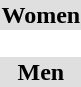<table>
<tr style="background:#dfdfdf;">
<td colspan="4" style="text-align:center;"><strong>Women</strong></td>
</tr>
<tr>
<th scope=row style="text-align:left"></th>
<td></td>
<td></td>
<td></td>
</tr>
<tr>
<th scope=row style="text-align:left"></th>
<td></td>
<td></td>
<td></td>
</tr>
<tr>
<th scope=row style="text-align:left"></th>
<td></td>
<td></td>
<td></td>
</tr>
<tr>
<th scope=row style="text-align:left"></th>
<td></td>
<td></td>
<td></td>
</tr>
<tr style="background:#dfdfdf;">
<td colspan="4" style="text-align:center;"><strong>Men</strong></td>
</tr>
<tr>
<th scope=row style="text-align:left"></th>
<td> <br></td>
<td> <br></td>
<td> <br></td>
</tr>
<tr>
<th scope=row style="text-align:left"></th>
<td></td>
<td></td>
<td></td>
</tr>
</table>
